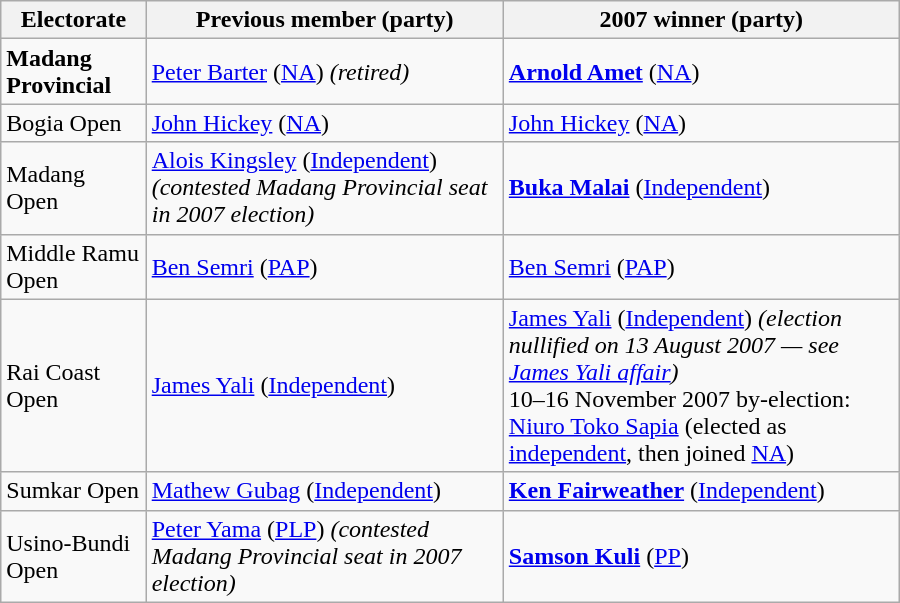<table class="wikitable" style="text-align: left;" width="600">
<tr>
<th>Electorate</th>
<th>Previous member (party)</th>
<th>2007 winner (party)</th>
</tr>
<tr>
<td><strong>Madang Provincial</strong></td>
<td><a href='#'>Peter Barter</a> (<a href='#'>NA</a>) <em>(retired)</em> </td>
<td><strong><a href='#'>Arnold Amet</a></strong> (<a href='#'>NA</a>) </td>
</tr>
<tr>
<td>Bogia Open</td>
<td><a href='#'>John Hickey</a> (<a href='#'>NA</a>)</td>
<td><a href='#'>John Hickey</a> (<a href='#'>NA</a>) </td>
</tr>
<tr>
<td>Madang Open</td>
<td><a href='#'>Alois Kingsley</a> (<a href='#'>Independent</a>) <em>(contested Madang Provincial seat in 2007 election)</em> </td>
<td><strong><a href='#'>Buka Malai</a></strong> (<a href='#'>Independent</a>) </td>
</tr>
<tr>
<td>Middle Ramu Open</td>
<td><a href='#'>Ben Semri</a> (<a href='#'>PAP</a>)</td>
<td><a href='#'>Ben Semri</a> (<a href='#'>PAP</a>) </td>
</tr>
<tr>
<td>Rai Coast Open</td>
<td><a href='#'>James Yali</a> (<a href='#'>Independent</a>)</td>
<td><a href='#'>James Yali</a> (<a href='#'>Independent</a>)  <em>(election nullified on 13 August 2007 — see <a href='#'>James Yali affair</a>)</em><br>10–16 November 2007 by-election: <a href='#'>Niuro Toko Sapia</a> (elected as <a href='#'>independent</a>, then joined <a href='#'>NA</a>)</td>
</tr>
<tr>
<td>Sumkar Open</td>
<td><a href='#'>Mathew Gubag</a> (<a href='#'>Independent</a>)</td>
<td><strong><a href='#'>Ken Fairweather</a></strong> (<a href='#'>Independent</a>) </td>
</tr>
<tr>
<td>Usino-Bundi Open</td>
<td><a href='#'>Peter Yama</a> (<a href='#'>PLP</a>)<em> (contested Madang Provincial seat in 2007 election)</em> </td>
<td><strong><a href='#'>Samson Kuli</a></strong> (<a href='#'>PP</a>) </td>
</tr>
</table>
